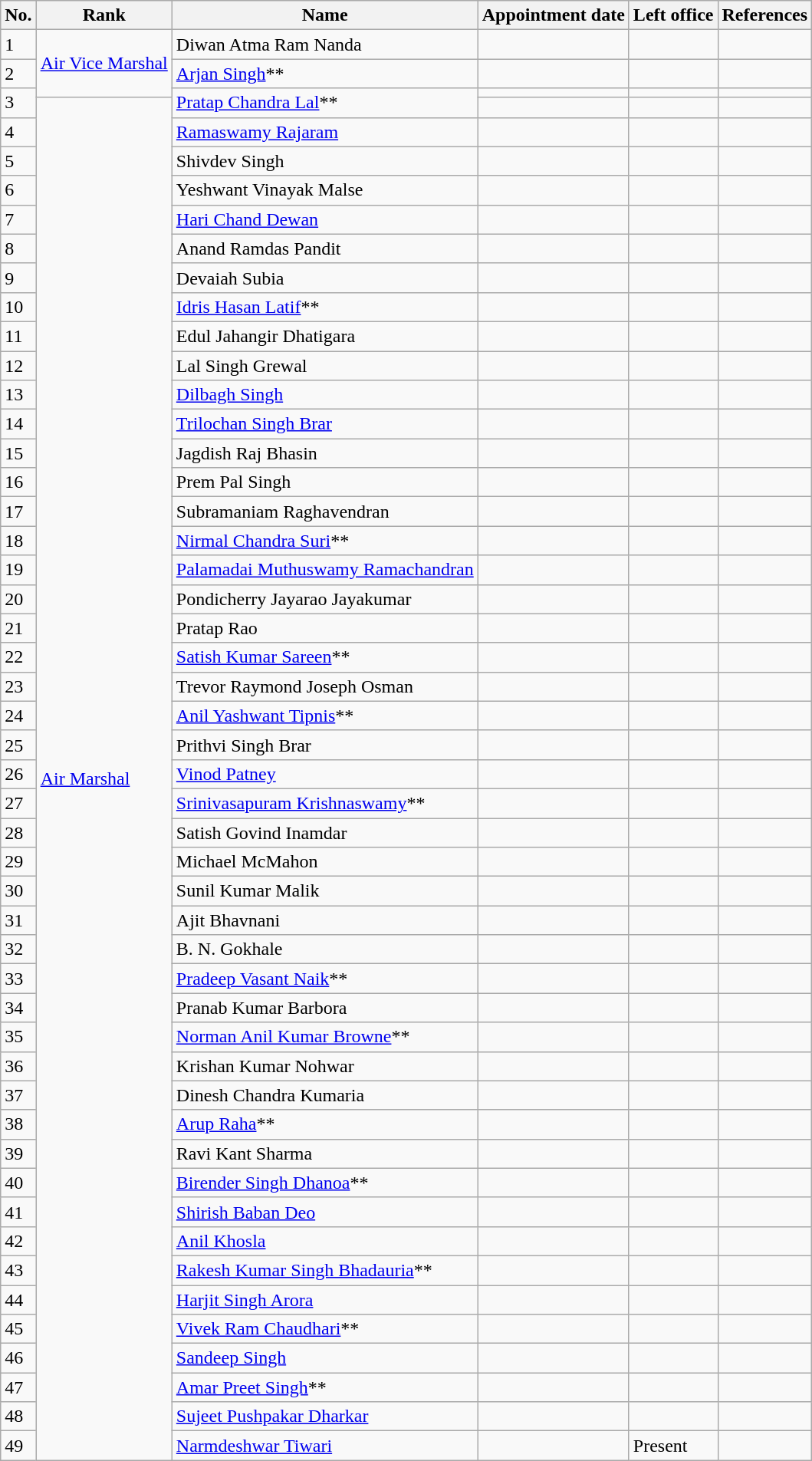<table class="wikitable sortable">
<tr>
<th>No.</th>
<th>Rank</th>
<th>Name</th>
<th>Appointment date</th>
<th>Left office</th>
<th>References</th>
</tr>
<tr>
<td>1</td>
<td rowspan="3"><a href='#'>Air Vice Marshal</a></td>
<td>Diwan Atma Ram Nanda</td>
<td></td>
<td></td>
<td></td>
</tr>
<tr>
<td>2</td>
<td><a href='#'>Arjan Singh</a>**</td>
<td></td>
<td></td>
<td></td>
</tr>
<tr>
<td rowspan="2">3</td>
<td rowspan="2"><a href='#'>Pratap Chandra Lal</a>**</td>
<td></td>
<td></td>
<td></td>
</tr>
<tr>
<td rowspan="47"><a href='#'>Air Marshal</a></td>
<td></td>
<td></td>
<td></td>
</tr>
<tr>
<td>4</td>
<td><a href='#'>Ramaswamy Rajaram</a></td>
<td></td>
<td></td>
<td></td>
</tr>
<tr>
<td>5</td>
<td>Shivdev Singh</td>
<td></td>
<td></td>
<td></td>
</tr>
<tr>
<td>6</td>
<td>Yeshwant Vinayak Malse</td>
<td></td>
<td></td>
<td></td>
</tr>
<tr>
<td>7</td>
<td><a href='#'>Hari Chand Dewan</a></td>
<td></td>
<td></td>
<td></td>
</tr>
<tr>
<td>8</td>
<td>Anand Ramdas Pandit</td>
<td></td>
<td></td>
<td></td>
</tr>
<tr>
<td>9</td>
<td>Devaiah Subia</td>
<td></td>
<td></td>
<td></td>
</tr>
<tr>
<td>10</td>
<td><a href='#'>Idris Hasan Latif</a>**</td>
<td></td>
<td></td>
<td></td>
</tr>
<tr>
<td>11</td>
<td>Edul Jahangir Dhatigara</td>
<td></td>
<td></td>
<td></td>
</tr>
<tr>
<td>12</td>
<td>Lal Singh Grewal</td>
<td></td>
<td></td>
<td></td>
</tr>
<tr>
<td>13</td>
<td><a href='#'>Dilbagh Singh</a></td>
<td></td>
<td></td>
<td></td>
</tr>
<tr>
<td>14</td>
<td><a href='#'>Trilochan Singh Brar</a></td>
<td></td>
<td></td>
<td></td>
</tr>
<tr>
<td>15</td>
<td>Jagdish Raj Bhasin</td>
<td></td>
<td></td>
<td></td>
</tr>
<tr>
<td>16</td>
<td>Prem Pal Singh</td>
<td></td>
<td></td>
<td></td>
</tr>
<tr>
<td>17</td>
<td>Subramaniam Raghavendran</td>
<td></td>
<td></td>
<td></td>
</tr>
<tr>
<td>18</td>
<td><a href='#'>Nirmal Chandra Suri</a>**</td>
<td></td>
<td></td>
<td></td>
</tr>
<tr>
<td>19</td>
<td><a href='#'>Palamadai Muthuswamy Ramachandran</a></td>
<td></td>
<td></td>
<td></td>
</tr>
<tr>
<td>20</td>
<td>Pondicherry Jayarao Jayakumar</td>
<td></td>
<td></td>
<td></td>
</tr>
<tr>
<td>21</td>
<td>Pratap Rao</td>
<td></td>
<td></td>
<td></td>
</tr>
<tr>
<td>22</td>
<td><a href='#'>Satish Kumar Sareen</a>**</td>
<td></td>
<td></td>
<td></td>
</tr>
<tr>
<td>23</td>
<td>Trevor Raymond Joseph Osman</td>
<td></td>
<td></td>
<td></td>
</tr>
<tr>
<td>24</td>
<td><a href='#'>Anil Yashwant Tipnis</a>**</td>
<td></td>
<td></td>
<td></td>
</tr>
<tr>
<td>25</td>
<td>Prithvi Singh Brar</td>
<td></td>
<td></td>
<td></td>
</tr>
<tr>
<td>26</td>
<td><a href='#'>Vinod Patney</a></td>
<td></td>
<td></td>
<td></td>
</tr>
<tr>
<td>27</td>
<td><a href='#'>Srinivasapuram Krishnaswamy</a>**</td>
<td></td>
<td></td>
<td></td>
</tr>
<tr>
<td>28</td>
<td>Satish Govind Inamdar</td>
<td></td>
<td></td>
<td></td>
</tr>
<tr>
<td>29</td>
<td>Michael McMahon</td>
<td></td>
<td></td>
<td></td>
</tr>
<tr>
<td>30</td>
<td>Sunil Kumar Malik</td>
<td></td>
<td></td>
<td></td>
</tr>
<tr>
<td>31</td>
<td>Ajit Bhavnani</td>
<td></td>
<td></td>
<td></td>
</tr>
<tr>
<td>32</td>
<td>B. N. Gokhale</td>
<td></td>
<td></td>
<td></td>
</tr>
<tr>
<td>33</td>
<td><a href='#'>Pradeep Vasant Naik</a>**</td>
<td></td>
<td></td>
<td></td>
</tr>
<tr>
<td>34</td>
<td>Pranab Kumar Barbora</td>
<td></td>
<td></td>
<td></td>
</tr>
<tr>
<td>35</td>
<td><a href='#'>Norman Anil Kumar Browne</a>**</td>
<td></td>
<td></td>
<td></td>
</tr>
<tr>
<td>36</td>
<td>Krishan Kumar Nohwar</td>
<td></td>
<td></td>
<td></td>
</tr>
<tr>
<td>37</td>
<td>Dinesh Chandra Kumaria</td>
<td></td>
<td></td>
<td></td>
</tr>
<tr>
<td>38</td>
<td><a href='#'>Arup Raha</a>**</td>
<td></td>
<td></td>
<td></td>
</tr>
<tr>
<td>39</td>
<td>Ravi Kant Sharma</td>
<td></td>
<td></td>
<td></td>
</tr>
<tr>
<td>40</td>
<td><a href='#'>Birender Singh Dhanoa</a>**</td>
<td></td>
<td></td>
<td></td>
</tr>
<tr>
<td>41</td>
<td><a href='#'>Shirish Baban Deo</a></td>
<td></td>
<td></td>
<td></td>
</tr>
<tr>
<td>42</td>
<td><a href='#'>Anil Khosla</a></td>
<td></td>
<td></td>
<td></td>
</tr>
<tr>
<td>43</td>
<td><a href='#'>Rakesh Kumar Singh Bhadauria</a>**</td>
<td></td>
<td></td>
<td></td>
</tr>
<tr>
<td>44</td>
<td><a href='#'>Harjit Singh Arora</a></td>
<td></td>
<td></td>
<td></td>
</tr>
<tr>
<td>45</td>
<td><a href='#'>Vivek Ram Chaudhari</a>**</td>
<td></td>
<td></td>
<td></td>
</tr>
<tr>
<td>46</td>
<td><a href='#'>Sandeep Singh</a></td>
<td></td>
<td></td>
<td></td>
</tr>
<tr>
<td>47</td>
<td><a href='#'>Amar Preet Singh</a>**</td>
<td></td>
<td></td>
<td></td>
</tr>
<tr>
<td>48</td>
<td><a href='#'>Sujeet Pushpakar Dharkar</a></td>
<td></td>
<td></td>
<td></td>
</tr>
<tr>
<td>49</td>
<td><a href='#'>Narmdeshwar Tiwari</a></td>
<td></td>
<td>Present</td>
<td></td>
</tr>
</table>
